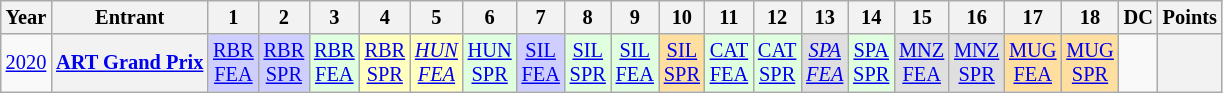<table class="wikitable" style="text-align:center; font-size:85%">
<tr>
<th>Year</th>
<th>Entrant</th>
<th>1</th>
<th>2</th>
<th>3</th>
<th>4</th>
<th>5</th>
<th>6</th>
<th>7</th>
<th>8</th>
<th>9</th>
<th>10</th>
<th>11</th>
<th>12</th>
<th>13</th>
<th>14</th>
<th>15</th>
<th>16</th>
<th>17</th>
<th>18</th>
<th>DC</th>
<th>Points</th>
</tr>
<tr>
<td><a href='#'>2020</a></td>
<th nowrap><a href='#'>ART Grand Prix</a></th>
<td style="background:#CFCFFF;"><a href='#'>RBR<br>FEA</a><br></td>
<td style="background:#CFCFFF;"><a href='#'>RBR<br>SPR</a><br></td>
<td style="background:#DFFFDF;"><a href='#'>RBR<br>FEA</a><br> </td>
<td style="background:#FFFFBF;"><a href='#'>RBR<br>SPR</a><br></td>
<td style="background:#FFFFBF;"><em><a href='#'>HUN<br>FEA</a></em><br></td>
<td style="background:#DFFFDF;"><a href='#'>HUN<br>SPR</a><br> </td>
<td style="background:#CFCFFF;"><a href='#'>SIL<br>FEA</a><br> </td>
<td style="background:#DFFFDF;"><a href='#'>SIL<br>SPR</a><br> </td>
<td style="background:#DFFFDF;"><a href='#'>SIL<br>FEA</a><br> </td>
<td style="background:#FFDF9F;"><a href='#'>SIL<br>SPR</a><br> </td>
<td style="background:#DFFFDF;"><a href='#'>CAT<br>FEA</a><br> </td>
<td style="background:#DFFFDF;"><a href='#'>CAT<br>SPR</a><br> </td>
<td style="background:#DFDFDF;"><em><a href='#'>SPA<br>FEA</a></em><br></td>
<td style="background:#DFFFDF;"><a href='#'>SPA<br>SPR</a><br> </td>
<td style="background:#DFDFDF;"><a href='#'>MNZ<br>FEA</a><br> </td>
<td style="background:#DFDFDF;"><a href='#'>MNZ<br>SPR</a><br></td>
<td style="background:#FFDF9F;"><a href='#'>MUG<br>FEA</a><br></td>
<td style="background:#FFDF9F;"><a href='#'>MUG<br>SPR</a><br></td>
<td></td>
<th></th>
</tr>
</table>
